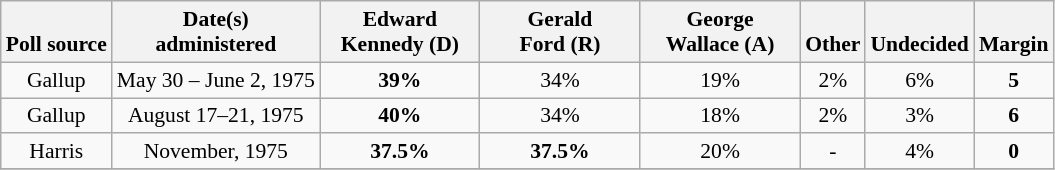<table class="wikitable sortable" style="text-align:center;font-size:90%;line-height:17px">
<tr valign= bottom>
<th>Poll source</th>
<th>Date(s)<br>administered</th>
<th class="unsortable" style="width:100px;">Edward<br>Kennedy (D)</th>
<th class="unsortable" style="width:100px;">Gerald<br>Ford (R)</th>
<th class="unsortable" style="width:100px;">George<br>Wallace (A)</th>
<th class="unsortable">Other</th>
<th class="unsortable">Undecided</th>
<th>Margin</th>
</tr>
<tr>
<td align="center">Gallup</td>
<td>May 30 – June 2, 1975</td>
<td><strong>39%</strong></td>
<td align="center">34%</td>
<td align="center">19%</td>
<td align="center">2%</td>
<td align="center">6%</td>
<td><strong>5</strong></td>
</tr>
<tr>
<td align="center">Gallup</td>
<td>August 17–21, 1975</td>
<td><strong>40%</strong></td>
<td align="center">34%</td>
<td align="center">18%</td>
<td align="center">2%</td>
<td align="center">3%</td>
<td><strong>6</strong></td>
</tr>
<tr>
<td align="center">Harris</td>
<td>November, 1975</td>
<td><strong>37.5%</strong></td>
<td><strong>37.5%</strong></td>
<td align="center">20%</td>
<td align="center">-</td>
<td align="center">4%</td>
<td align="center"><strong>0</strong></td>
</tr>
<tr>
</tr>
</table>
